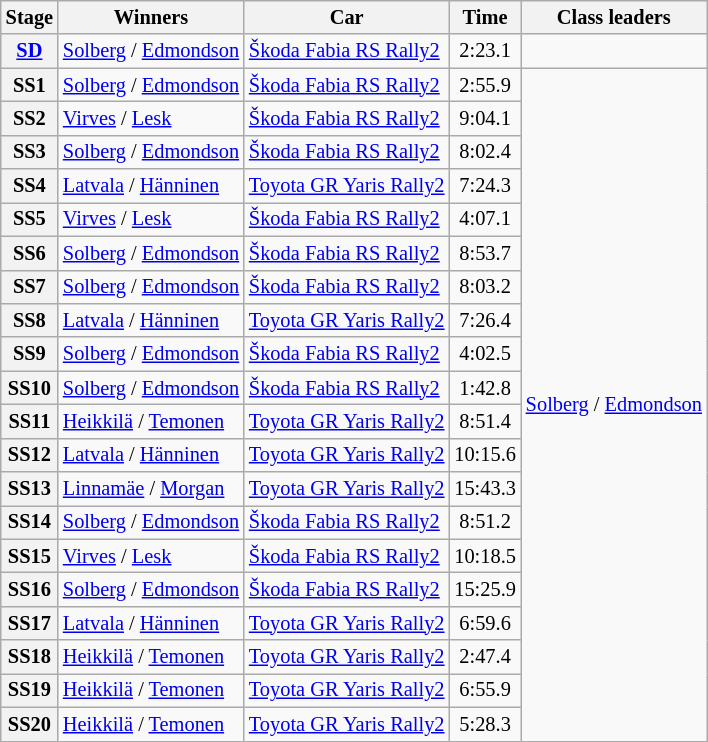<table class="wikitable" style="font-size:85%">
<tr>
<th>Stage</th>
<th>Winners</th>
<th>Car</th>
<th>Time</th>
<th>Class leaders</th>
</tr>
<tr>
<th><a href='#'>SD</a></th>
<td><a href='#'>Solberg</a> / <a href='#'>Edmondson</a></td>
<td><a href='#'>Škoda Fabia RS Rally2</a></td>
<td align="center">2:23.1</td>
<td></td>
</tr>
<tr>
<th>SS1</th>
<td><a href='#'>Solberg</a> / <a href='#'>Edmondson</a></td>
<td><a href='#'>Škoda Fabia RS Rally2</a></td>
<td align="center">2:55.9</td>
<td rowspan="20"><a href='#'>Solberg</a> / <a href='#'>Edmondson</a></td>
</tr>
<tr>
<th>SS2</th>
<td><a href='#'>Virves</a> / <a href='#'>Lesk</a></td>
<td><a href='#'>Škoda Fabia RS Rally2</a></td>
<td align="center">9:04.1</td>
</tr>
<tr>
<th>SS3</th>
<td><a href='#'>Solberg</a> / <a href='#'>Edmondson</a></td>
<td><a href='#'>Škoda Fabia RS Rally2</a></td>
<td align="center">8:02.4</td>
</tr>
<tr>
<th>SS4</th>
<td><a href='#'>Latvala</a> / <a href='#'>Hänninen</a></td>
<td><a href='#'>Toyota GR Yaris Rally2</a></td>
<td align="center">7:24.3</td>
</tr>
<tr>
<th>SS5</th>
<td><a href='#'>Virves</a> / <a href='#'>Lesk</a></td>
<td><a href='#'>Škoda Fabia RS Rally2</a></td>
<td align="center">4:07.1</td>
</tr>
<tr>
<th>SS6</th>
<td><a href='#'>Solberg</a> / <a href='#'>Edmondson</a></td>
<td><a href='#'>Škoda Fabia RS Rally2</a></td>
<td align="center">8:53.7</td>
</tr>
<tr>
<th>SS7</th>
<td><a href='#'>Solberg</a> / <a href='#'>Edmondson</a></td>
<td><a href='#'>Škoda Fabia RS Rally2</a></td>
<td align="center">8:03.2</td>
</tr>
<tr>
<th>SS8</th>
<td><a href='#'>Latvala</a> / <a href='#'>Hänninen</a></td>
<td><a href='#'>Toyota GR Yaris Rally2</a></td>
<td align="center">7:26.4</td>
</tr>
<tr>
<th>SS9</th>
<td><a href='#'>Solberg</a> / <a href='#'>Edmondson</a></td>
<td><a href='#'>Škoda Fabia RS Rally2</a></td>
<td align="center">4:02.5</td>
</tr>
<tr>
<th>SS10</th>
<td><a href='#'>Solberg</a> / <a href='#'>Edmondson</a></td>
<td><a href='#'>Škoda Fabia RS Rally2</a></td>
<td align="center">1:42.8</td>
</tr>
<tr>
<th>SS11</th>
<td><a href='#'>Heikkilä</a> / <a href='#'>Temonen</a></td>
<td><a href='#'>Toyota GR Yaris Rally2</a></td>
<td align="center">8:51.4</td>
</tr>
<tr>
<th>SS12</th>
<td><a href='#'>Latvala</a> / <a href='#'>Hänninen</a></td>
<td><a href='#'>Toyota GR Yaris Rally2</a></td>
<td align="center">10:15.6</td>
</tr>
<tr>
<th>SS13</th>
<td><a href='#'>Linnamäe</a> / <a href='#'>Morgan</a></td>
<td><a href='#'>Toyota GR Yaris Rally2</a></td>
<td align="center">15:43.3</td>
</tr>
<tr>
<th>SS14</th>
<td><a href='#'>Solberg</a> / <a href='#'>Edmondson</a></td>
<td><a href='#'>Škoda Fabia RS Rally2</a></td>
<td align="center">8:51.2</td>
</tr>
<tr>
<th>SS15</th>
<td><a href='#'>Virves</a> / <a href='#'>Lesk</a></td>
<td><a href='#'>Škoda Fabia RS Rally2</a></td>
<td align="center">10:18.5</td>
</tr>
<tr>
<th>SS16</th>
<td><a href='#'>Solberg</a> / <a href='#'>Edmondson</a></td>
<td><a href='#'>Škoda Fabia RS Rally2</a></td>
<td align="center">15:25.9</td>
</tr>
<tr>
<th>SS17</th>
<td><a href='#'>Latvala</a> / <a href='#'>Hänninen</a></td>
<td><a href='#'>Toyota GR Yaris Rally2</a></td>
<td align="center">6:59.6</td>
</tr>
<tr>
<th>SS18</th>
<td><a href='#'>Heikkilä</a> / <a href='#'>Temonen</a></td>
<td><a href='#'>Toyota GR Yaris Rally2</a></td>
<td align="center">2:47.4</td>
</tr>
<tr>
<th>SS19</th>
<td><a href='#'>Heikkilä</a> / <a href='#'>Temonen</a></td>
<td><a href='#'>Toyota GR Yaris Rally2</a></td>
<td align="center">6:55.9</td>
</tr>
<tr>
<th>SS20</th>
<td><a href='#'>Heikkilä</a> / <a href='#'>Temonen</a></td>
<td><a href='#'>Toyota GR Yaris Rally2</a></td>
<td align="center">5:28.3</td>
</tr>
</table>
